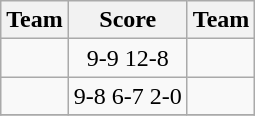<table class=wikitable style="border:1px solid #AAAAAA;">
<tr>
<th>Team</th>
<th>Score</th>
<th>Team</th>
</tr>
<tr>
<td><strong></strong></td>
<td align="center">9-9 12-8</td>
<td></td>
</tr>
<tr>
<td><strong></strong></td>
<td align="center">9-8 6-7 2-0</td>
<td></td>
</tr>
<tr>
</tr>
</table>
